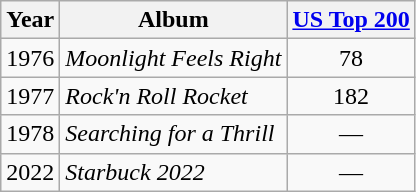<table class="wikitable">
<tr>
<th>Year</th>
<th>Album</th>
<th><a href='#'>US Top 200</a></th>
</tr>
<tr>
<td>1976</td>
<td><em>Moonlight Feels Right</em></td>
<td style="text-align:center;">78</td>
</tr>
<tr>
<td>1977</td>
<td><em>Rock'n Roll Rocket</em></td>
<td style="text-align:center;">182</td>
</tr>
<tr>
<td>1978</td>
<td><em>Searching for a Thrill</em></td>
<td style="text-align:center;">—</td>
</tr>
<tr>
<td>2022</td>
<td><em>Starbuck 2022</em></td>
<td style="text-align:center;">—</td>
</tr>
</table>
